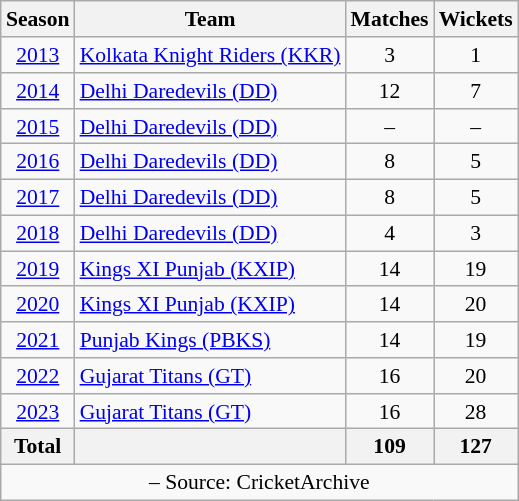<table class="wikitable" style="font-size:90%; float:right; clear:right; text-align:center; margin-left:15px">
<tr>
<th>Season</th>
<th>Team</th>
<th>Matches</th>
<th>Wickets</th>
</tr>
<tr>
<td><a href='#'>2013</a></td>
<td style="text-align:left;"><a href='#'>Kolkata Knight Riders (KKR)</a></td>
<td>3</td>
<td>1</td>
</tr>
<tr>
<td><a href='#'>2014</a></td>
<td style="text-align:left;"><a href='#'>Delhi Daredevils (DD)</a></td>
<td>12</td>
<td>7</td>
</tr>
<tr>
<td><a href='#'>2015</a></td>
<td style="text-align:left;"><a href='#'>Delhi Daredevils (DD)</a></td>
<td>–</td>
<td>–</td>
</tr>
<tr>
<td><a href='#'>2016</a></td>
<td style="text-align:left;"><a href='#'>Delhi Daredevils (DD)</a></td>
<td>8</td>
<td>5</td>
</tr>
<tr>
<td><a href='#'>2017</a></td>
<td style="text-align:left;"><a href='#'>Delhi Daredevils (DD)</a></td>
<td>8</td>
<td>5</td>
</tr>
<tr>
<td><a href='#'>2018</a></td>
<td style="text-align:left;"><a href='#'>Delhi Daredevils (DD)</a></td>
<td>4</td>
<td>3</td>
</tr>
<tr>
<td><a href='#'>2019</a></td>
<td style="text-align:left;"><a href='#'>Kings XI Punjab (KXIP)</a></td>
<td>14</td>
<td>19</td>
</tr>
<tr>
<td><a href='#'>2020</a></td>
<td style="text-align:left;"><a href='#'>Kings XI Punjab (KXIP)</a></td>
<td>14</td>
<td>20</td>
</tr>
<tr>
<td><a href='#'>2021</a></td>
<td style="text-align:left;"><a href='#'>Punjab Kings (PBKS)</a></td>
<td>14</td>
<td>19</td>
</tr>
<tr>
<td><a href='#'>2022</a></td>
<td style="text-align:left;"><a href='#'>Gujarat Titans (GT)</a></td>
<td>16</td>
<td>20</td>
</tr>
<tr>
<td><a href='#'>2023</a></td>
<td style="text-align:left;"><a href='#'>Gujarat Titans (GT)</a></td>
<td>16</td>
<td>28</td>
</tr>
<tr>
<th>Total</th>
<th></th>
<th>109</th>
<th>127</th>
</tr>
<tr>
<td colspan="4";> – Source: CricketArchive</td>
</tr>
</table>
